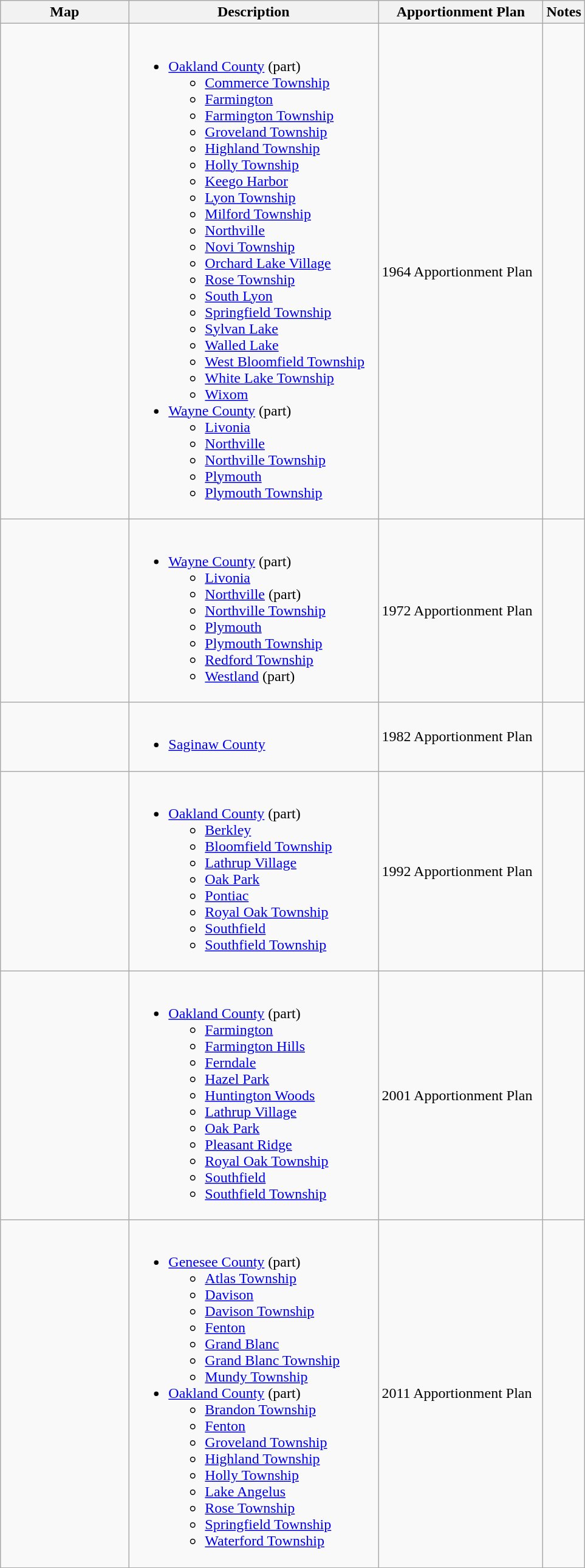<table class="wikitable sortable">
<tr>
<th style="width:100pt;">Map</th>
<th style="width:200pt;">Description</th>
<th style="width:130pt;">Apportionment Plan</th>
<th style="width:15pt;">Notes</th>
</tr>
<tr>
<td></td>
<td><br><ul><li><a href='#'>Oakland County</a> (part)<ul><li><a href='#'>Commerce Township</a></li><li><a href='#'>Farmington</a></li><li><a href='#'>Farmington Township</a></li><li><a href='#'>Groveland Township</a></li><li><a href='#'>Highland Township</a></li><li><a href='#'>Holly Township</a></li><li><a href='#'>Keego Harbor</a></li><li><a href='#'>Lyon Township</a></li><li><a href='#'>Milford Township</a></li><li><a href='#'>Northville</a></li><li><a href='#'>Novi Township</a></li><li><a href='#'>Orchard Lake Village</a></li><li><a href='#'>Rose Township</a></li><li><a href='#'>South Lyon</a></li><li><a href='#'>Springfield Township</a></li><li><a href='#'>Sylvan Lake</a></li><li><a href='#'>Walled Lake</a></li><li><a href='#'>West Bloomfield Township</a></li><li><a href='#'>White Lake Township</a></li><li><a href='#'>Wixom</a></li></ul></li><li><a href='#'>Wayne County</a> (part)<ul><li><a href='#'>Livonia</a></li><li><a href='#'>Northville</a></li><li><a href='#'>Northville Township</a></li><li><a href='#'>Plymouth</a></li><li><a href='#'>Plymouth Township</a></li></ul></li></ul></td>
<td>1964 Apportionment Plan</td>
<td></td>
</tr>
<tr>
<td></td>
<td><br><ul><li><a href='#'>Wayne County</a> (part)<ul><li><a href='#'>Livonia</a></li><li><a href='#'>Northville</a> (part)</li><li><a href='#'>Northville Township</a></li><li><a href='#'>Plymouth</a></li><li><a href='#'>Plymouth Township</a></li><li><a href='#'>Redford Township</a></li><li><a href='#'>Westland</a> (part)</li></ul></li></ul></td>
<td>1972 Apportionment Plan</td>
<td></td>
</tr>
<tr>
<td></td>
<td><br><ul><li><a href='#'>Saginaw County</a></li></ul></td>
<td>1982 Apportionment Plan</td>
<td></td>
</tr>
<tr>
<td></td>
<td><br><ul><li><a href='#'>Oakland County</a> (part)<ul><li><a href='#'>Berkley</a></li><li><a href='#'>Bloomfield Township</a></li><li><a href='#'>Lathrup Village</a></li><li><a href='#'>Oak Park</a></li><li><a href='#'>Pontiac</a></li><li><a href='#'>Royal Oak Township</a></li><li><a href='#'>Southfield</a></li><li><a href='#'>Southfield Township</a></li></ul></li></ul></td>
<td>1992 Apportionment Plan</td>
<td></td>
</tr>
<tr>
<td></td>
<td><br><ul><li><a href='#'>Oakland County</a> (part)<ul><li><a href='#'>Farmington</a></li><li><a href='#'>Farmington Hills</a></li><li><a href='#'>Ferndale</a></li><li><a href='#'>Hazel Park</a></li><li><a href='#'>Huntington Woods</a></li><li><a href='#'>Lathrup Village</a></li><li><a href='#'>Oak Park</a></li><li><a href='#'>Pleasant Ridge</a></li><li><a href='#'>Royal Oak Township</a></li><li><a href='#'>Southfield</a></li><li><a href='#'>Southfield Township</a></li></ul></li></ul></td>
<td>2001 Apportionment Plan</td>
<td></td>
</tr>
<tr>
<td></td>
<td><br><ul><li><a href='#'>Genesee County</a> (part)<ul><li><a href='#'>Atlas Township</a></li><li><a href='#'>Davison</a></li><li><a href='#'>Davison Township</a></li><li><a href='#'>Fenton</a></li><li><a href='#'>Grand Blanc</a></li><li><a href='#'>Grand Blanc Township</a></li><li><a href='#'>Mundy Township</a></li></ul></li><li><a href='#'>Oakland County</a> (part)<ul><li><a href='#'>Brandon Township</a></li><li><a href='#'>Fenton</a></li><li><a href='#'>Groveland Township</a></li><li><a href='#'>Highland Township</a></li><li><a href='#'>Holly Township</a></li><li><a href='#'>Lake Angelus</a></li><li><a href='#'>Rose Township</a></li><li><a href='#'>Springfield Township</a></li><li><a href='#'>Waterford Township</a></li></ul></li></ul></td>
<td>2011 Apportionment Plan</td>
<td></td>
</tr>
<tr>
</tr>
</table>
